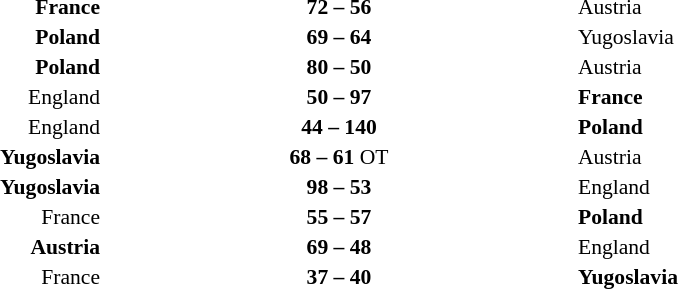<table width=75% cellspacing=1>
<tr>
<th width=25%></th>
<th width=25%></th>
<th width=25%></th>
</tr>
<tr style=font-size:90%>
<td align=right><strong>France</strong></td>
<td align=center><strong>72 – 56</strong></td>
<td>Austria</td>
</tr>
<tr style=font-size:90%>
<td align=right><strong>Poland</strong></td>
<td align=center><strong>69 – 64</strong></td>
<td>Yugoslavia</td>
</tr>
<tr style=font-size:90%>
<td align=right><strong>Poland</strong></td>
<td align=center><strong>80 – 50</strong></td>
<td>Austria</td>
</tr>
<tr style=font-size:90%>
<td align=right>England</td>
<td align=center><strong>50 – 97</strong></td>
<td><strong>France</strong></td>
</tr>
<tr style=font-size:90%>
<td align=right>England</td>
<td align=center><strong>44 – 140</strong></td>
<td><strong>Poland</strong></td>
</tr>
<tr style=font-size:90%>
<td align=right><strong>Yugoslavia</strong></td>
<td align=center><strong>68 – 61</strong> OT</td>
<td>Austria</td>
</tr>
<tr style=font-size:90%>
<td align=right><strong>Yugoslavia</strong></td>
<td align=center><strong>98 – 53</strong></td>
<td>England</td>
</tr>
<tr style=font-size:90%>
<td align=right>France</td>
<td align=center><strong>55 – 57</strong></td>
<td><strong>Poland</strong></td>
</tr>
<tr style=font-size:90%>
<td align=right><strong>Austria</strong></td>
<td align=center><strong>69 – 48</strong></td>
<td>England</td>
</tr>
<tr style=font-size:90%>
<td align=right>France</td>
<td align=center><strong>37 – 40</strong></td>
<td><strong>Yugoslavia</strong></td>
</tr>
</table>
